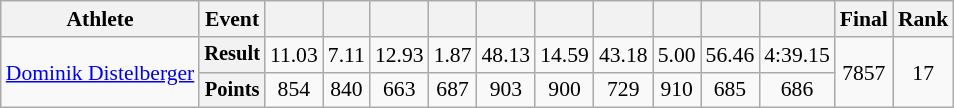<table class=wikitable style=font-size:90%>
<tr>
<th>Athlete</th>
<th>Event</th>
<th></th>
<th></th>
<th></th>
<th></th>
<th></th>
<th></th>
<th></th>
<th></th>
<th></th>
<th></th>
<th>Final</th>
<th>Rank</th>
</tr>
<tr align=center>
<td rowspan=2 align=left><a href='#'>Dominik Distelberger</a></td>
<th style=font-size:95%>Result</th>
<td>11.03</td>
<td>7.11</td>
<td>12.93</td>
<td>1.87</td>
<td>48.13 <strong></strong></td>
<td>14.59</td>
<td>43.18 <strong></strong></td>
<td>5.00</td>
<td>56.46</td>
<td>4:39.15</td>
<td rowspan=2>7857</td>
<td rowspan=2>17</td>
</tr>
<tr align=center>
<th style=font-size:95%>Points</th>
<td>854</td>
<td>840</td>
<td>663</td>
<td>687</td>
<td>903</td>
<td>900</td>
<td>729</td>
<td>910</td>
<td>685</td>
<td>686</td>
</tr>
</table>
